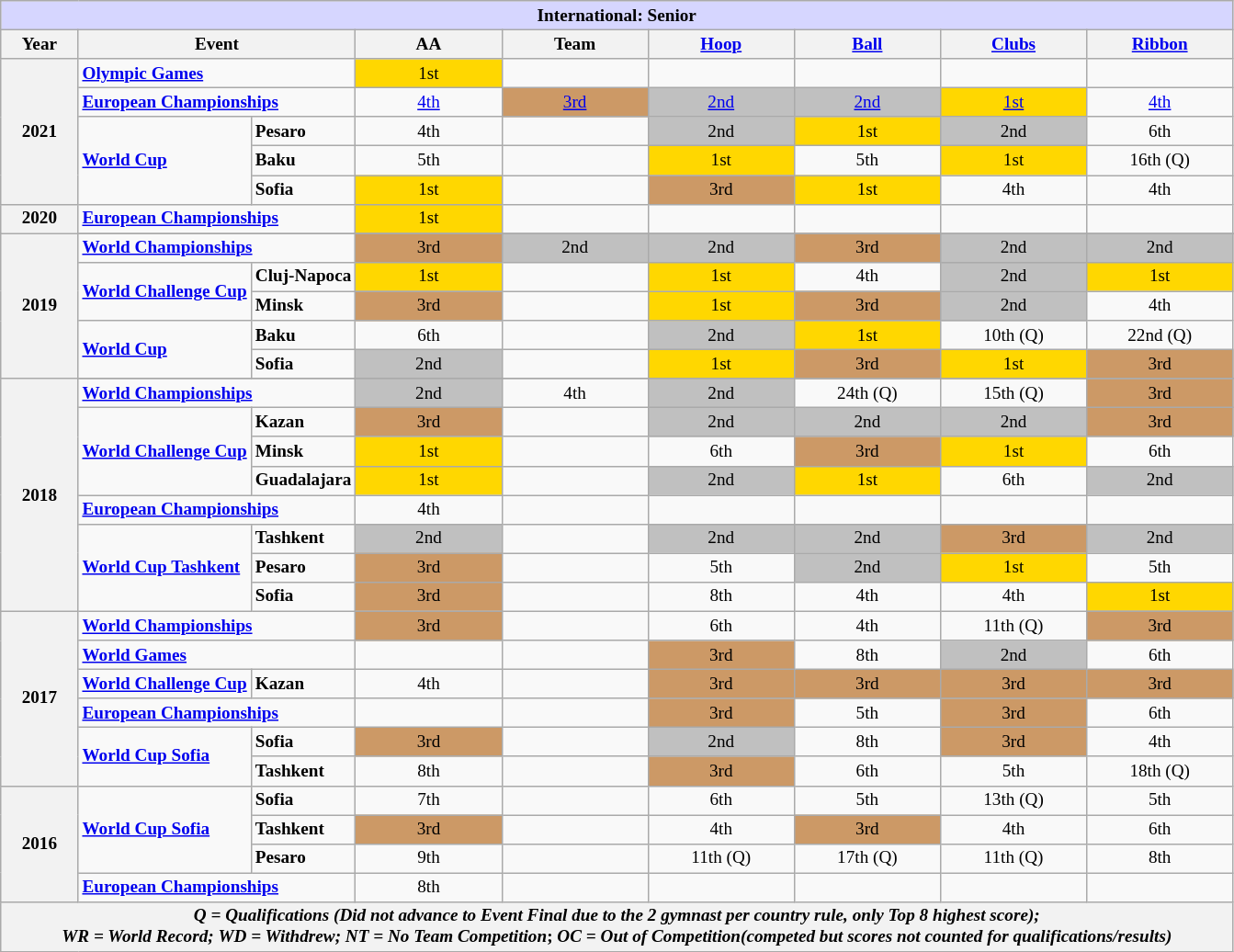<table class="wikitable" style="text-align:center; font-size: 80%;">
<tr>
<th align=center colspan=9 style="background-color: #D6D6FF; "><strong>International: Senior</strong></th>
</tr>
<tr>
<th>Year</th>
<th colspan=2>Event</th>
<th width=100px>AA</th>
<th width=100px>Team</th>
<th width=100px><a href='#'>Hoop</a></th>
<th width=100px><a href='#'>Ball</a></th>
<th width=100px><a href='#'>Clubs</a></th>
<th width=100px><a href='#'>Ribbon</a></th>
</tr>
<tr>
<th rowspan=5>2021</th>
<td align=left colspan=2><strong><a href='#'>Olympic Games</a></strong></td>
<td bgcolor=gold>1st</td>
<td></td>
<td></td>
<td></td>
<td></td>
<td></td>
</tr>
<tr>
<td align=left colspan=2><strong><a href='#'>European Championships</a></strong></td>
<td><a href='#'>4th</a></td>
<td bgcolor=#CC9966><a href='#'>3rd</a></td>
<td bgcolor=silver><a href='#'>2nd</a></td>
<td bgcolor=silver><a href='#'>2nd</a></td>
<td bgcolor=gold><a href='#'>1st</a></td>
<td><a href='#'>4th</a></td>
</tr>
<tr>
<td align=left rowspan=3><strong><a href='#'>World Cup</a></strong></td>
<td align=left><strong>Pesaro</strong></td>
<td>4th</td>
<td></td>
<td bgcolor=silver>2nd</td>
<td bgcolor=gold>1st</td>
<td bgcolor=silver>2nd</td>
<td>6th</td>
</tr>
<tr>
<td align=left><strong>Baku</strong></td>
<td>5th</td>
<td></td>
<td bgcolor=gold>1st</td>
<td>5th</td>
<td bgcolor=gold>1st</td>
<td>16th (Q)</td>
</tr>
<tr>
<td align=left><strong>Sofia</strong></td>
<td bgcolor=gold>1st</td>
<td></td>
<td bgcolor=#CC9966>3rd</td>
<td bgcolor=gold>1st</td>
<td>4th</td>
<td>4th</td>
</tr>
<tr>
<th>2020</th>
<td align=left colspan=2><strong><a href='#'>European Championships</a></strong></td>
<td bgcolor=gold>1st</td>
<td></td>
<td></td>
<td></td>
<td></td>
<td></td>
</tr>
<tr>
<th rowspan=6>2019</th>
</tr>
<tr>
<td align=left colspan=2><strong><a href='#'>World Championships</a></strong></td>
<td bgcolor=CC9966>3rd</td>
<td bgcolor=silver>2nd</td>
<td bgcolor=silver>2nd</td>
<td bgcolor=CC9966>3rd</td>
<td bgcolor=silver>2nd</td>
<td bgcolor=silver>2nd</td>
</tr>
<tr>
<td align=left rowspan=2><strong><a href='#'>World Challenge Cup</a></strong></td>
<td align=left><strong>Cluj-Napoca</strong></td>
<td bgcolor=gold>1st</td>
<td></td>
<td bgcolor=gold>1st</td>
<td>4th</td>
<td bgcolor=silver>2nd</td>
<td bgcolor=gold>1st</td>
</tr>
<tr>
<td align=left><strong>Minsk</strong></td>
<td bgcolor=CC9966>3rd</td>
<td></td>
<td bgcolor=gold>1st</td>
<td bgcolor=CC9966>3rd</td>
<td bgcolor=silver>2nd</td>
<td>4th</td>
</tr>
<tr>
<td align=left rowspan=2><strong><a href='#'>World Cup</a></strong></td>
<td align=left><strong>Baku</strong></td>
<td>6th</td>
<td></td>
<td bgcolor=silver>2nd</td>
<td bgcolor=gold>1st</td>
<td>10th (Q)</td>
<td>22nd (Q)</td>
</tr>
<tr>
<td align=left><strong>Sofia</strong></td>
<td bgcolor=silver>2nd</td>
<td></td>
<td bgcolor=gold>1st</td>
<td bgcolor=CC9966>3rd</td>
<td bgcolor=gold>1st</td>
<td bgcolor=CC9966>3rd</td>
</tr>
<tr>
<th rowspan=9 width=50px>2018</th>
</tr>
<tr>
<td align=left colspan=2><strong><a href='#'>World Championships</a></strong></td>
<td bgcolor=silver>2nd</td>
<td>4th</td>
<td bgcolor=silver>2nd</td>
<td>24th (Q)</td>
<td>15th (Q)</td>
<td bgcolor=CC9966>3rd</td>
</tr>
<tr>
<td align=left rowspan=3><strong><a href='#'>World Challenge Cup</a></strong></td>
<td align=left><strong>Kazan</strong></td>
<td bgcolor=CC9966>3rd</td>
<td></td>
<td bgcolor=silver>2nd</td>
<td bgcolor=silver>2nd</td>
<td bgcolor=silver>2nd</td>
<td bgcolor=CC9966>3rd</td>
</tr>
<tr>
<td align=left><strong>Minsk</strong></td>
<td bgcolor=gold>1st</td>
<td></td>
<td>6th</td>
<td bgcolor=CC9966>3rd</td>
<td bgcolor=gold>1st</td>
<td>6th</td>
</tr>
<tr>
<td align=left><strong>Guadalajara</strong></td>
<td bgcolor=gold>1st</td>
<td></td>
<td bgcolor=silver>2nd</td>
<td bgcolor=gold>1st</td>
<td>6th</td>
<td bgcolor=silver>2nd</td>
</tr>
<tr>
<td align=left colspan=2><strong><a href='#'>European Championships</a></strong></td>
<td>4th</td>
<td></td>
<td></td>
<td></td>
<td></td>
<td></td>
</tr>
<tr>
<td align=left rowspan=3><strong><a href='#'>World Cup Tashkent</a></strong></td>
<td align=left><strong>Tashkent</strong></td>
<td bgcolor=silver>2nd</td>
<td></td>
<td bgcolor=silver>2nd</td>
<td bgcolor=silver>2nd</td>
<td bgcolor=CC9966>3rd</td>
<td bgcolor=silver>2nd</td>
</tr>
<tr>
<td align=left><strong>Pesaro</strong></td>
<td bgcolor=CC9966>3rd</td>
<td></td>
<td>5th</td>
<td bgcolor=silver>2nd</td>
<td bgcolor=gold>1st</td>
<td>5th</td>
</tr>
<tr>
<td align=left><strong>Sofia</strong></td>
<td bgcolor=CC9966>3rd</td>
<td></td>
<td>8th</td>
<td>4th</td>
<td>4th</td>
<td bgcolor=gold>1st</td>
</tr>
<tr>
<th rowspan=6 width=50px>2017</th>
<td align=left colspan=2><strong><a href='#'>World Championships</a></strong></td>
<td bgcolor=CC9966>3rd</td>
<td></td>
<td>6th</td>
<td>4th</td>
<td>11th (Q)</td>
<td bgcolor=CC9966>3rd</td>
</tr>
<tr>
<td align=left colspan=2><strong><a href='#'>World Games</a></strong></td>
<td></td>
<td></td>
<td bgcolor=CC9966>3rd</td>
<td>8th</td>
<td bgcolor=silver>2nd</td>
<td>6th</td>
</tr>
<tr>
<td align=left><strong><a href='#'>World Challenge Cup</a></strong></td>
<td align=left><strong>Kazan</strong></td>
<td>4th</td>
<td></td>
<td bgcolor=CC9966>3rd</td>
<td bgcolor=CC9966>3rd</td>
<td bgcolor=CC9966>3rd</td>
<td bgcolor=CC9966>3rd</td>
</tr>
<tr>
<td align=left colspan=2><strong><a href='#'>European Championships</a></strong></td>
<td></td>
<td></td>
<td bgcolor=CC9966>3rd</td>
<td>5th</td>
<td bgcolor=CC9966>3rd</td>
<td>6th</td>
</tr>
<tr>
<td align=left rowspan=2><strong><a href='#'>World Cup Sofia</a></strong></td>
<td align=left><strong>Sofia</strong></td>
<td bgcolor=CC9966>3rd</td>
<td></td>
<td bgcolor=silver>2nd</td>
<td>8th</td>
<td bgcolor=CC9966>3rd</td>
<td>4th</td>
</tr>
<tr>
<td align=left><strong>Tashkent</strong></td>
<td>8th</td>
<td></td>
<td bgcolor=CC9966>3rd</td>
<td>6th</td>
<td>5th</td>
<td>18th (Q)</td>
</tr>
<tr>
<th rowspan=4 width=50px>2016</th>
<td align=left rowspan=3><strong><a href='#'>World Cup Sofia</a></strong></td>
<td align=left><strong>Sofia</strong></td>
<td>7th</td>
<td></td>
<td>6th</td>
<td>5th</td>
<td>13th (Q)</td>
<td>5th</td>
</tr>
<tr>
<td align=left><strong>Tashkent</strong></td>
<td bgcolor=CC9966>3rd</td>
<td></td>
<td>4th</td>
<td bgcolor=CC9966>3rd</td>
<td>4th</td>
<td>6th</td>
</tr>
<tr>
<td align=left><strong>Pesaro</strong></td>
<td>9th</td>
<td></td>
<td>11th (Q)</td>
<td>17th (Q)</td>
<td>11th (Q)</td>
<td>8th</td>
</tr>
<tr>
<td align=left colspan=2><strong><a href='#'>European Championships</a></strong></td>
<td>8th</td>
<td></td>
<td></td>
<td></td>
<td></td>
<td></td>
</tr>
<tr>
<th align=center colspan=9><em>Q = Qualifications (Did not advance to Event Final due to the 2 gymnast per country rule, only Top 8 highest score);</em> <br> <em>WR = World Record;</em> <em>WD = Withdrew;</em> <em>NT = No Team Competition</em>; <em>OC = Out of Competition(competed but scores not counted for qualifications/results)</em></th>
</tr>
</table>
